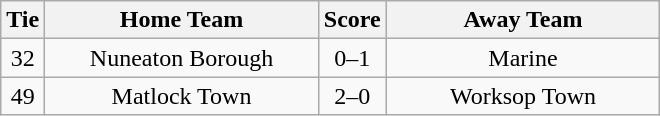<table class="wikitable" style="text-align:center;">
<tr>
<th width=20>Tie</th>
<th width=175>Home Team</th>
<th width=20>Score</th>
<th width=175>Away Team</th>
</tr>
<tr>
<td>32</td>
<td>Nuneaton Borough</td>
<td>0–1</td>
<td>Marine</td>
</tr>
<tr>
<td>49</td>
<td>Matlock Town</td>
<td>2–0</td>
<td>Worksop Town</td>
</tr>
</table>
